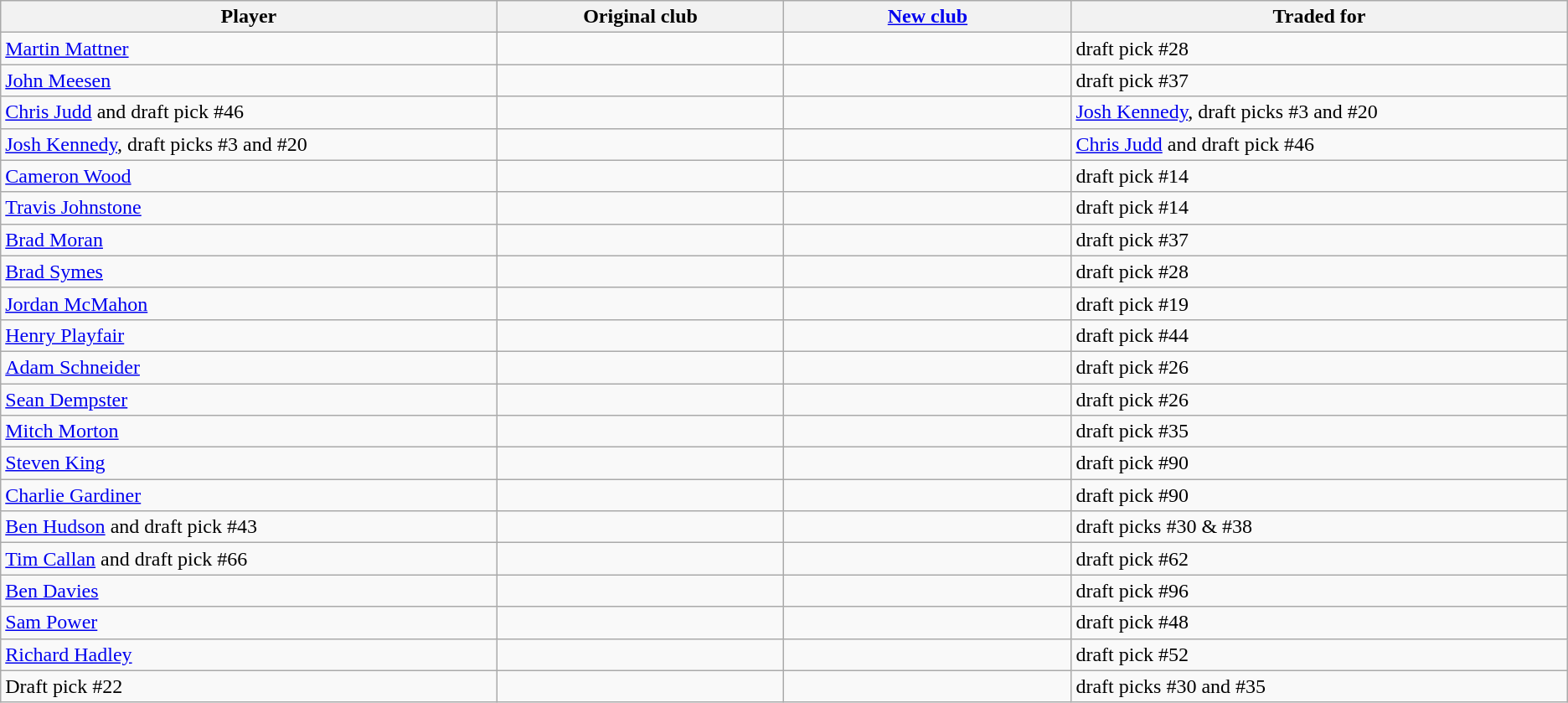<table class="wikitable sortable">
<tr>
<th style="width:19%;">Player</th>
<th style="width:11%;">Original club</th>
<th style="width:11%;"><a href='#'>New club</a></th>
<th style="width:19%;">Traded for</th>
</tr>
<tr>
<td><a href='#'>Martin Mattner</a></td>
<td></td>
<td></td>
<td>draft pick #28</td>
</tr>
<tr>
<td><a href='#'>John Meesen</a></td>
<td></td>
<td></td>
<td>draft pick #37</td>
</tr>
<tr>
<td><a href='#'>Chris Judd</a> and draft pick #46</td>
<td></td>
<td></td>
<td><a href='#'>Josh Kennedy</a>, draft picks #3 and #20</td>
</tr>
<tr>
<td><a href='#'>Josh Kennedy</a>, draft picks #3 and #20</td>
<td></td>
<td></td>
<td><a href='#'>Chris Judd</a> and draft pick #46</td>
</tr>
<tr>
<td><a href='#'>Cameron Wood</a></td>
<td></td>
<td></td>
<td>draft pick #14</td>
</tr>
<tr>
<td><a href='#'>Travis Johnstone</a></td>
<td></td>
<td></td>
<td>draft pick #14</td>
</tr>
<tr>
<td><a href='#'>Brad Moran</a></td>
<td></td>
<td></td>
<td>draft pick #37</td>
</tr>
<tr>
<td><a href='#'>Brad Symes</a></td>
<td></td>
<td></td>
<td>draft pick #28</td>
</tr>
<tr>
<td><a href='#'>Jordan McMahon</a></td>
<td></td>
<td></td>
<td>draft pick #19</td>
</tr>
<tr>
<td><a href='#'>Henry Playfair</a></td>
<td></td>
<td></td>
<td>draft pick #44</td>
</tr>
<tr>
<td><a href='#'>Adam Schneider</a></td>
<td></td>
<td></td>
<td>draft pick #26</td>
</tr>
<tr>
<td><a href='#'>Sean Dempster</a></td>
<td></td>
<td></td>
<td>draft pick #26</td>
</tr>
<tr>
<td><a href='#'>Mitch Morton</a></td>
<td></td>
<td></td>
<td>draft pick #35</td>
</tr>
<tr>
<td><a href='#'>Steven King</a></td>
<td></td>
<td></td>
<td>draft pick #90</td>
</tr>
<tr>
<td><a href='#'>Charlie Gardiner</a></td>
<td></td>
<td></td>
<td>draft pick #90</td>
</tr>
<tr>
<td><a href='#'>Ben Hudson</a> and draft pick #43</td>
<td></td>
<td></td>
<td>draft picks #30 & #38</td>
</tr>
<tr>
<td><a href='#'>Tim Callan</a> and draft pick #66</td>
<td></td>
<td></td>
<td>draft pick #62</td>
</tr>
<tr>
<td><a href='#'>Ben Davies</a></td>
<td></td>
<td></td>
<td>draft pick #96</td>
</tr>
<tr>
<td><a href='#'>Sam Power</a></td>
<td></td>
<td></td>
<td>draft pick #48</td>
</tr>
<tr>
<td><a href='#'>Richard Hadley</a></td>
<td></td>
<td></td>
<td>draft pick #52</td>
</tr>
<tr>
<td>Draft pick #22</td>
<td></td>
<td></td>
<td>draft picks #30 and #35</td>
</tr>
</table>
